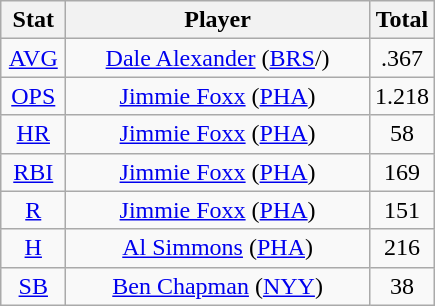<table class="wikitable" style="text-align:center;">
<tr>
<th style="width:15%;">Stat</th>
<th>Player</th>
<th style="width:15%;">Total</th>
</tr>
<tr>
<td><a href='#'>AVG</a></td>
<td><a href='#'>Dale Alexander</a> (<a href='#'>BRS</a>/)</td>
<td>.367</td>
</tr>
<tr>
<td><a href='#'>OPS</a></td>
<td><a href='#'>Jimmie Foxx</a> (<a href='#'>PHA</a>)</td>
<td>1.218</td>
</tr>
<tr>
<td><a href='#'>HR</a></td>
<td><a href='#'>Jimmie Foxx</a> (<a href='#'>PHA</a>)</td>
<td>58</td>
</tr>
<tr>
<td><a href='#'>RBI</a></td>
<td><a href='#'>Jimmie Foxx</a> (<a href='#'>PHA</a>)</td>
<td>169</td>
</tr>
<tr>
<td><a href='#'>R</a></td>
<td><a href='#'>Jimmie Foxx</a> (<a href='#'>PHA</a>)</td>
<td>151</td>
</tr>
<tr>
<td><a href='#'>H</a></td>
<td><a href='#'>Al Simmons</a> (<a href='#'>PHA</a>)</td>
<td>216</td>
</tr>
<tr>
<td><a href='#'>SB</a></td>
<td><a href='#'>Ben Chapman</a> (<a href='#'>NYY</a>)</td>
<td>38</td>
</tr>
</table>
